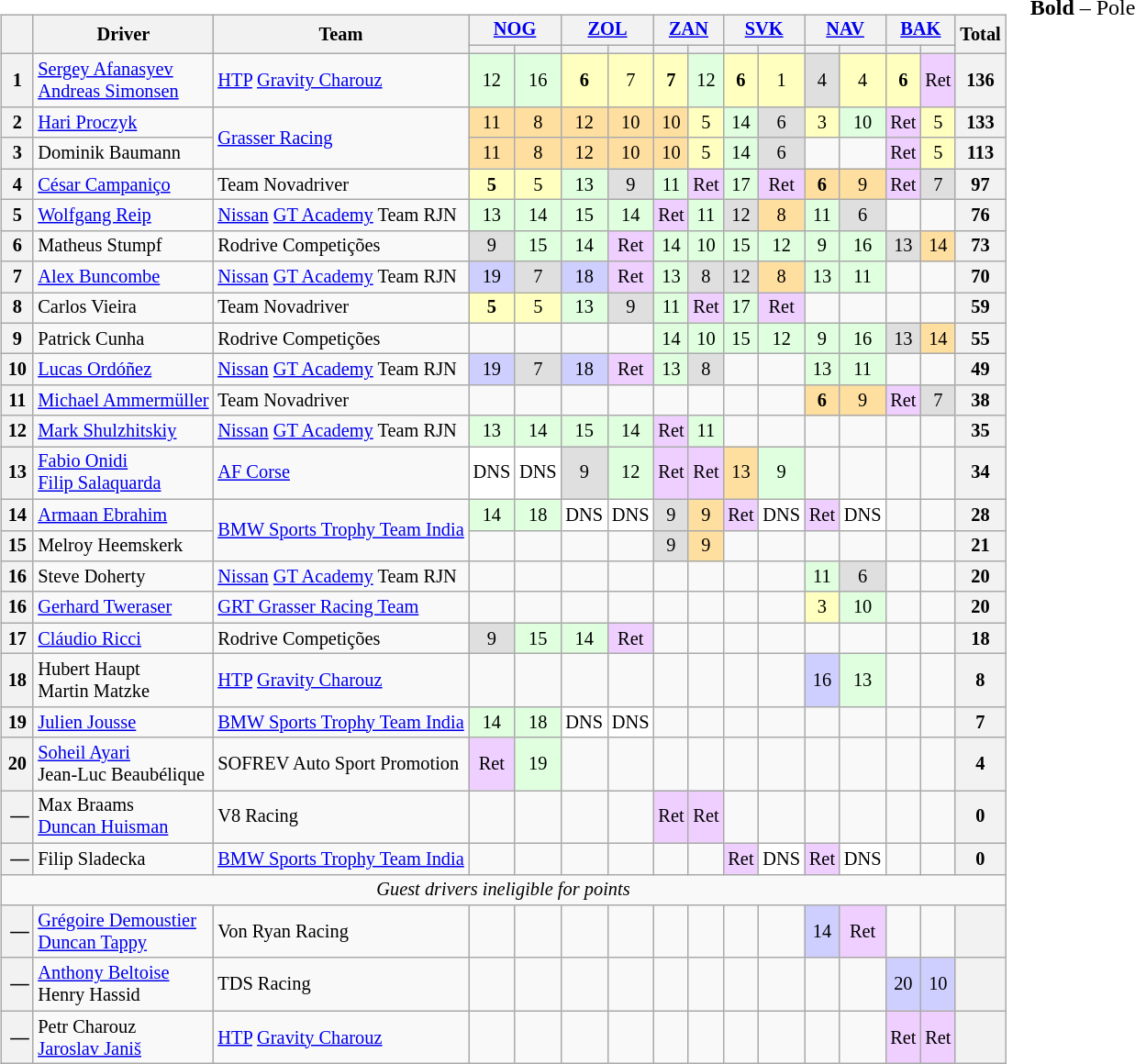<table>
<tr>
<td valign="top"><br><table class="wikitable" style="font-size: 85%; text-align:center;">
<tr>
<th rowspan=2></th>
<th rowspan=2>Driver</th>
<th rowspan=2>Team</th>
<th colspan=2><a href='#'>NOG</a><br></th>
<th colspan=2><a href='#'>ZOL</a><br></th>
<th colspan=2><a href='#'>ZAN</a><br></th>
<th colspan=2><a href='#'>SVK</a><br></th>
<th colspan=2><a href='#'>NAV</a><br></th>
<th colspan=2><a href='#'>BAK</a><br></th>
<th rowspan=2>Total</th>
</tr>
<tr>
<th></th>
<th></th>
<th></th>
<th></th>
<th></th>
<th></th>
<th></th>
<th></th>
<th></th>
<th></th>
<th></th>
<th></th>
</tr>
<tr>
<th>1</th>
<td align=left> <a href='#'>Sergey Afanasyev</a><br> <a href='#'>Andreas Simonsen</a></td>
<td align=left> <a href='#'>HTP</a> <a href='#'>Gravity Charouz</a></td>
<td style="background:#DFFFDF;">12</td>
<td style="background:#DFFFDF;">16</td>
<td style="background:#FFFFBF;"><strong>6</strong></td>
<td style="background:#FFFFBF;">7</td>
<td style="background:#FFFFBF;"><strong>7</strong></td>
<td style="background:#DFFFDF;">12</td>
<td style="background:#FFFFBF;"><strong>6</strong></td>
<td style="background:#FFFFBF;">1</td>
<td style="background:#DFDFDF;">4</td>
<td style="background:#FFFFBF;">4</td>
<td style="background:#FFFFBF;"><strong>6</strong></td>
<td style="background:#EFCFFF;">Ret</td>
<th>136</th>
</tr>
<tr>
<th>2</th>
<td align=left> <a href='#'>Hari Proczyk</a></td>
<td align=left rowspan=2> <a href='#'>Grasser Racing</a></td>
<td style="background:#FFDF9F;">11</td>
<td style="background:#FFDF9F;">8</td>
<td style="background:#FFDF9F;">12</td>
<td style="background:#FFDF9F;">10</td>
<td style="background:#FFDF9F;">10</td>
<td style="background:#FFFFBF;">5</td>
<td style="background:#DFFFDF;">14</td>
<td style="background:#DFDFDF;">6</td>
<td style="background:#FFFFBF;">3</td>
<td style="background:#DFFFDF;">10</td>
<td style="background:#EFCFFF;">Ret</td>
<td style="background:#FFFFBF;">5</td>
<th>133</th>
</tr>
<tr>
<th>3</th>
<td align=left> Dominik Baumann</td>
<td style="background:#FFDF9F;">11</td>
<td style="background:#FFDF9F;">8</td>
<td style="background:#FFDF9F;">12</td>
<td style="background:#FFDF9F;">10</td>
<td style="background:#FFDF9F;">10</td>
<td style="background:#FFFFBF;">5</td>
<td style="background:#DFFFDF;">14</td>
<td style="background:#DFDFDF;">6</td>
<td></td>
<td></td>
<td style="background:#EFCFFF;">Ret</td>
<td style="background:#FFFFBF;">5</td>
<th>113</th>
</tr>
<tr>
<th>4</th>
<td align=left> <a href='#'>César Campaniço</a></td>
<td align=left> Team Novadriver</td>
<td style="background:#FFFFBF;"><strong>5</strong></td>
<td style="background:#FFFFBF;">5</td>
<td style="background:#DFFFDF;">13</td>
<td style="background:#DFDFDF;">9</td>
<td style="background:#DFFFDF;">11</td>
<td style="background:#EFCFFF;">Ret</td>
<td style="background:#DFFFDF;">17</td>
<td style="background:#EFCFFF;">Ret</td>
<td style="background:#FFDF9F;"><strong>6</strong></td>
<td style="background:#FFDF9F;">9</td>
<td style="background:#EFCFFF;">Ret</td>
<td style="background:#DFDFDF;">7</td>
<th>97</th>
</tr>
<tr>
<th>5</th>
<td align=left> <a href='#'>Wolfgang Reip</a></td>
<td align=left> <a href='#'>Nissan</a> <a href='#'>GT Academy</a> Team RJN</td>
<td style="background:#DFFFDF;">13</td>
<td style="background:#DFFFDF;">14</td>
<td style="background:#DFFFDF;">15</td>
<td style="background:#DFFFDF;">14</td>
<td style="background:#EFCFFF;">Ret</td>
<td style="background:#DFFFDF;">11</td>
<td style="background:#DFDFDF;">12</td>
<td style="background:#FFDF9F;">8</td>
<td style="background:#DFFFDF;">11</td>
<td style="background:#DFDFDF;">6</td>
<td></td>
<td></td>
<th>76</th>
</tr>
<tr>
<th>6</th>
<td align=left> Matheus Stumpf</td>
<td align=left> Rodrive Competições</td>
<td style="background:#DFDFDF;">9</td>
<td style="background:#DFFFDF;">15</td>
<td style="background:#DFFFDF;">14</td>
<td style="background:#EFCFFF;">Ret</td>
<td style="background:#DFFFDF;">14</td>
<td style="background:#DFFFDF;">10</td>
<td style="background:#DFFFDF;">15</td>
<td style="background:#DFFFDF;">12</td>
<td style="background:#DFFFDF;">9</td>
<td style="background:#DFFFDF;">16</td>
<td style="background:#DFDFDF;">13</td>
<td style="background:#FFDF9F;">14</td>
<th>73</th>
</tr>
<tr>
<th>7</th>
<td align=left> <a href='#'>Alex Buncombe</a></td>
<td align=left> <a href='#'>Nissan</a> <a href='#'>GT Academy</a> Team RJN</td>
<td style="background:#CFCFFF;">19</td>
<td style="background:#DFDFDF;">7</td>
<td style="background:#CFCFFF;">18</td>
<td style="background:#EFCFFF;">Ret</td>
<td style="background:#DFFFDF;">13</td>
<td style="background:#DFDFDF;">8</td>
<td style="background:#DFDFDF;">12</td>
<td style="background:#FFDF9F;">8</td>
<td style="background:#DFFFDF;">13</td>
<td style="background:#DFFFDF;">11</td>
<td></td>
<td></td>
<th>70</th>
</tr>
<tr>
<th>8</th>
<td align=left> Carlos Vieira</td>
<td align=left> Team Novadriver</td>
<td style="background:#FFFFBF;"><strong>5</strong></td>
<td style="background:#FFFFBF;">5</td>
<td style="background:#DFFFDF;">13</td>
<td style="background:#DFDFDF;">9</td>
<td style="background:#DFFFDF;">11</td>
<td style="background:#EFCFFF;">Ret</td>
<td style="background:#DFFFDF;">17</td>
<td style="background:#EFCFFF;">Ret</td>
<td></td>
<td></td>
<td></td>
<td></td>
<th>59</th>
</tr>
<tr>
<th>9</th>
<td align=left> Patrick Cunha</td>
<td align=left> Rodrive Competições</td>
<td></td>
<td></td>
<td></td>
<td></td>
<td style="background:#DFFFDF;">14</td>
<td style="background:#DFFFDF;">10</td>
<td style="background:#DFFFDF;">15</td>
<td style="background:#DFFFDF;">12</td>
<td style="background:#DFFFDF;">9</td>
<td style="background:#DFFFDF;">16</td>
<td style="background:#DFDFDF;">13</td>
<td style="background:#FFDF9F;">14</td>
<th>55</th>
</tr>
<tr>
<th>10</th>
<td align=left> <a href='#'>Lucas Ordóñez</a></td>
<td align=left> <a href='#'>Nissan</a> <a href='#'>GT Academy</a> Team RJN</td>
<td style="background:#CFCFFF;">19</td>
<td style="background:#DFDFDF;">7</td>
<td style="background:#CFCFFF;">18</td>
<td style="background:#EFCFFF;">Ret</td>
<td style="background:#DFFFDF;">13</td>
<td style="background:#DFDFDF;">8</td>
<td></td>
<td></td>
<td style="background:#DFFFDF;">13</td>
<td style="background:#DFFFDF;">11</td>
<td></td>
<td></td>
<th>49</th>
</tr>
<tr>
<th>11</th>
<td align=left> <a href='#'>Michael Ammermüller</a></td>
<td align=left> Team Novadriver</td>
<td></td>
<td></td>
<td></td>
<td></td>
<td></td>
<td></td>
<td></td>
<td></td>
<td style="background:#FFDF9F;"><strong>6</strong></td>
<td style="background:#FFDF9F;">9</td>
<td style="background:#EFCFFF;">Ret</td>
<td style="background:#DFDFDF;">7</td>
<th>38</th>
</tr>
<tr>
<th>12</th>
<td align=left> <a href='#'>Mark Shulzhitskiy</a></td>
<td align=left> <a href='#'>Nissan</a> <a href='#'>GT Academy</a> Team RJN</td>
<td style="background:#DFFFDF;">13</td>
<td style="background:#DFFFDF;">14</td>
<td style="background:#DFFFDF;">15</td>
<td style="background:#DFFFDF;">14</td>
<td style="background:#EFCFFF;">Ret</td>
<td style="background:#DFFFDF;">11</td>
<td></td>
<td></td>
<td></td>
<td></td>
<td></td>
<td></td>
<th>35</th>
</tr>
<tr>
<th>13</th>
<td align=left> <a href='#'>Fabio Onidi</a><br> <a href='#'>Filip Salaquarda</a></td>
<td align=left> <a href='#'>AF Corse</a></td>
<td style="background:#FFFFFF;">DNS</td>
<td style="background:#FFFFFF;">DNS</td>
<td style="background:#DFDFDF;">9</td>
<td style="background:#DFFFDF;">12</td>
<td style="background:#EFCFFF;">Ret</td>
<td style="background:#EFCFFF;">Ret</td>
<td style="background:#FFDF9F;">13</td>
<td style="background:#DFFFDF;">9</td>
<td></td>
<td></td>
<td></td>
<td></td>
<th>34</th>
</tr>
<tr>
<th>14</th>
<td align=left> <a href='#'>Armaan Ebrahim</a></td>
<td align=left rowspan=2> <a href='#'>BMW Sports Trophy Team India</a></td>
<td style="background:#DFFFDF;">14</td>
<td style="background:#DFFFDF;">18</td>
<td style="background:#FFFFFF;">DNS</td>
<td style="background:#FFFFFF;">DNS</td>
<td style="background:#DFDFDF;">9</td>
<td style="background:#FFDF9F;">9</td>
<td style="background:#EFCFFF;">Ret</td>
<td style="background:#FFFFFF;">DNS</td>
<td style="background:#EFCFFF;">Ret</td>
<td style="background:#FFFFFF;">DNS</td>
<td></td>
<td></td>
<th>28</th>
</tr>
<tr>
<th>15</th>
<td align=left> Melroy Heemskerk</td>
<td></td>
<td></td>
<td></td>
<td></td>
<td style="background:#DFDFDF;">9</td>
<td style="background:#FFDF9F;">9</td>
<td></td>
<td></td>
<td></td>
<td></td>
<td></td>
<td></td>
<th>21</th>
</tr>
<tr>
<th>16</th>
<td align=left> Steve Doherty</td>
<td align=left> <a href='#'>Nissan</a> <a href='#'>GT Academy</a> Team RJN</td>
<td></td>
<td></td>
<td></td>
<td></td>
<td></td>
<td></td>
<td></td>
<td></td>
<td style="background:#DFFFDF;">11</td>
<td style="background:#DFDFDF;">6</td>
<td></td>
<td></td>
<th>20</th>
</tr>
<tr>
<th>16</th>
<td align=left> <a href='#'>Gerhard Tweraser</a></td>
<td align=left> <a href='#'>GRT Grasser Racing Team</a></td>
<td></td>
<td></td>
<td></td>
<td></td>
<td></td>
<td></td>
<td></td>
<td></td>
<td style="background:#FFFFBF;">3</td>
<td style="background:#DFFFDF;">10</td>
<td></td>
<td></td>
<th>20</th>
</tr>
<tr>
<th>17</th>
<td align=left> <a href='#'>Cláudio Ricci</a></td>
<td align=left> Rodrive Competições</td>
<td style="background:#DFDFDF;">9</td>
<td style="background:#DFFFDF;">15</td>
<td style="background:#DFFFDF;">14</td>
<td style="background:#EFCFFF;">Ret</td>
<td></td>
<td></td>
<td></td>
<td></td>
<td></td>
<td></td>
<td></td>
<td></td>
<th>18</th>
</tr>
<tr>
<th>18</th>
<td align=left> Hubert Haupt<br> Martin Matzke</td>
<td align=left> <a href='#'>HTP</a> <a href='#'>Gravity Charouz</a></td>
<td></td>
<td></td>
<td></td>
<td></td>
<td></td>
<td></td>
<td></td>
<td></td>
<td style="background:#CFCFFF;">16</td>
<td style="background:#DFFFDF;">13</td>
<td></td>
<td></td>
<th>8</th>
</tr>
<tr>
<th>19</th>
<td align=left> <a href='#'>Julien Jousse</a></td>
<td align=left> <a href='#'>BMW Sports Trophy Team India</a></td>
<td style="background:#DFFFDF;">14</td>
<td style="background:#DFFFDF;">18</td>
<td style="background:#FFFFFF;">DNS</td>
<td style="background:#FFFFFF;">DNS</td>
<td></td>
<td></td>
<td></td>
<td></td>
<td></td>
<td></td>
<td></td>
<td></td>
<th>7</th>
</tr>
<tr>
<th>20</th>
<td align=left> <a href='#'>Soheil Ayari</a><br> Jean-Luc Beaubélique</td>
<td align=left> SOFREV Auto Sport Promotion</td>
<td style="background:#EFCFFF;">Ret</td>
<td style="background:#DFFFDF;">19</td>
<td></td>
<td></td>
<td></td>
<td></td>
<td></td>
<td></td>
<td></td>
<td></td>
<td></td>
<td></td>
<th>4</th>
</tr>
<tr>
<th> —</th>
<td align=left> Max Braams<br> <a href='#'>Duncan Huisman</a></td>
<td align=left> V8 Racing</td>
<td></td>
<td></td>
<td></td>
<td></td>
<td style="background:#EFCFFF;">Ret</td>
<td style="background:#EFCFFF;">Ret</td>
<td></td>
<td></td>
<td></td>
<td></td>
<td></td>
<td></td>
<th>0</th>
</tr>
<tr>
<th> —</th>
<td align=left> Filip Sladecka</td>
<td align=left> <a href='#'>BMW Sports Trophy Team India</a></td>
<td></td>
<td></td>
<td></td>
<td></td>
<td></td>
<td></td>
<td style="background:#EFCFFF;">Ret</td>
<td style="background:#FFFFFF;">DNS</td>
<td style="background:#EFCFFF;">Ret</td>
<td style="background:#FFFFFF;">DNS</td>
<td></td>
<td></td>
<th>0</th>
</tr>
<tr>
<td colspan=16 align=center><em>Guest drivers ineligible for points</em></td>
</tr>
<tr>
<th> —</th>
<td align=left> <a href='#'>Grégoire Demoustier</a><br> <a href='#'>Duncan Tappy</a></td>
<td align=left> Von Ryan Racing</td>
<td></td>
<td></td>
<td></td>
<td></td>
<td></td>
<td></td>
<td></td>
<td></td>
<td style="background:#CFCFFF;">14</td>
<td style="background:#EFCFFF;">Ret</td>
<td></td>
<td></td>
<th></th>
</tr>
<tr>
<th> —</th>
<td align=left> <a href='#'>Anthony Beltoise</a><br> Henry Hassid</td>
<td align=left> TDS Racing</td>
<td></td>
<td></td>
<td></td>
<td></td>
<td></td>
<td></td>
<td></td>
<td></td>
<td></td>
<td></td>
<td style="background:#CFCFFF;">20</td>
<td style="background:#CFCFFF;">10</td>
<th></th>
</tr>
<tr>
<th> —</th>
<td align=left> Petr Charouz<br> <a href='#'>Jaroslav Janiš</a></td>
<td align=left> <a href='#'>HTP</a> <a href='#'>Gravity Charouz</a></td>
<td></td>
<td></td>
<td></td>
<td></td>
<td></td>
<td></td>
<td></td>
<td></td>
<td></td>
<td></td>
<td style="background:#EFCFFF;">Ret</td>
<td style="background:#EFCFFF;">Ret</td>
<th></th>
</tr>
</table>
</td>
<td valign="top"><br>
<span><strong>Bold</strong> – Pole</span></td>
</tr>
</table>
